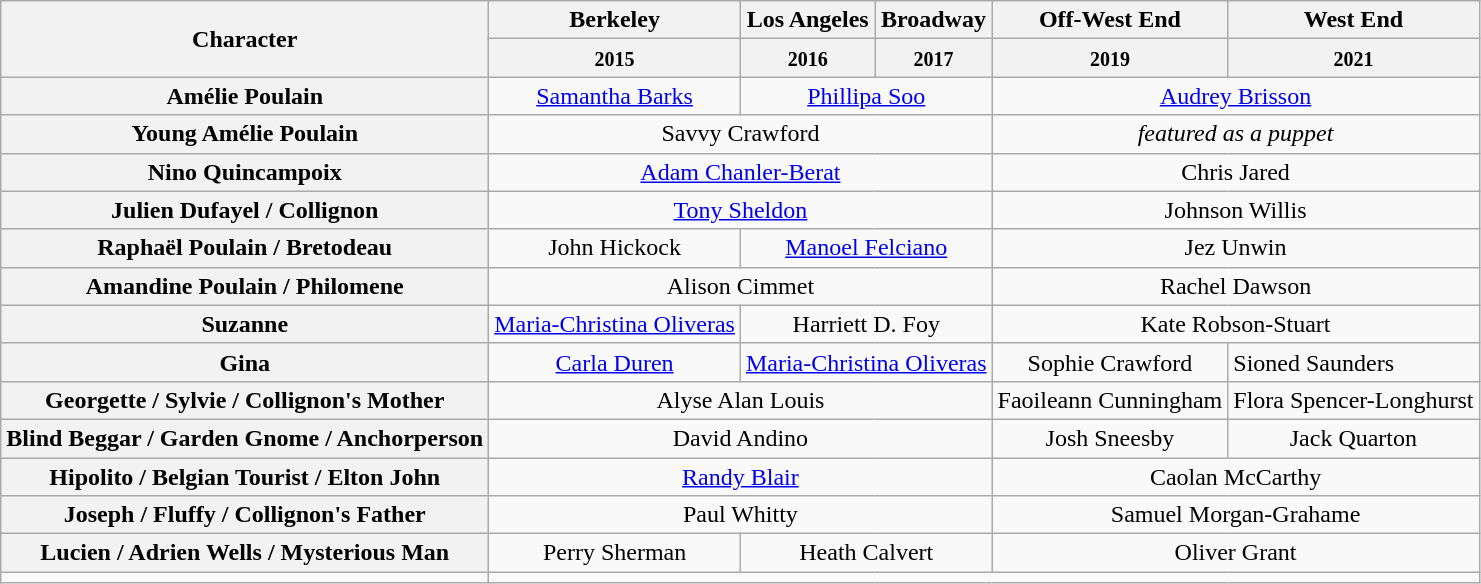<table class="wikitable" style="width:1000;">
<tr>
<th rowspan="2">Character</th>
<th>Berkeley</th>
<th>Los Angeles</th>
<th>Broadway</th>
<th>Off-West End</th>
<th>West End</th>
</tr>
<tr>
<th><small>2015</small></th>
<th><small>2016</small></th>
<th><small>2017</small></th>
<th><small>2019</small></th>
<th><small>2021</small></th>
</tr>
<tr>
<th>Amélie Poulain</th>
<td colspan="1" align="center"><a href='#'>Samantha Barks</a></td>
<td colspan="2" align="center"><a href='#'>Phillipa Soo</a></td>
<td colspan="2" align="center"><a href='#'>Audrey Brisson</a></td>
</tr>
<tr>
<th>Young Amélie Poulain</th>
<td colspan="3" align="center">Savvy Crawford</td>
<td colspan="2" align="center"><em>featured as a puppet</em></td>
</tr>
<tr>
<th>Nino Quincampoix</th>
<td colspan="3" align="center"><a href='#'>Adam Chanler-Berat</a></td>
<td colspan="2" align="center">Chris Jared</td>
</tr>
<tr>
<th>Julien Dufayel / Collignon</th>
<td colspan="3" align="center"><a href='#'>Tony Sheldon</a></td>
<td colspan="2" align="center">Johnson Willis</td>
</tr>
<tr>
<th>Raphaël Poulain / Bretodeau</th>
<td colspan="1" align="center">John Hickock</td>
<td colspan="2" align="center"><a href='#'>Manoel Felciano</a></td>
<td colspan="2" align="center">Jez Unwin</td>
</tr>
<tr>
<th>Amandine Poulain / Philomene</th>
<td colspan="3" align="center">Alison Cimmet</td>
<td colspan="2" align="center">Rachel Dawson</td>
</tr>
<tr>
<th>Suzanne</th>
<td colspan="1" align="center"><a href='#'>Maria-Christina Oliveras</a></td>
<td colspan="2" align="center">Harriett D. Foy</td>
<td colspan="2" align="center">Kate Robson-Stuart</td>
</tr>
<tr>
<th>Gina</th>
<td colspan="1" align="center"><a href='#'>Carla Duren</a></td>
<td colspan="2" align="center"><a href='#'>Maria-Christina Oliveras</a></td>
<td align="center">Sophie Crawford</td>
<td>Sioned Saunders</td>
</tr>
<tr>
<th>Georgette / Sylvie / Collignon's Mother</th>
<td colspan="3" align="center">Alyse Alan Louis</td>
<td align="center">Faoileann Cunningham</td>
<td align="center">Flora Spencer-Longhurst</td>
</tr>
<tr>
<th>Blind Beggar / Garden Gnome / Anchorperson</th>
<td colspan="3" align="center">David Andino</td>
<td align="center">Josh Sneesby</td>
<td align="center">Jack Quarton</td>
</tr>
<tr>
<th>Hipolito / Belgian Tourist / Elton John</th>
<td colspan="3" align="center"><a href='#'>Randy Blair</a></td>
<td colspan="2" align="center">Caolan McCarthy</td>
</tr>
<tr>
<th>Joseph / Fluffy / Collignon's Father</th>
<td colspan="3" align="center">Paul Whitty</td>
<td colspan="2" align="center">Samuel Morgan-Grahame</td>
</tr>
<tr>
<th>Lucien / Adrien Wells / Mysterious Man</th>
<td colspan="1" align="center">Perry Sherman</td>
<td colspan="2" align="center">Heath Calvert</td>
<td colspan="2" align="center">Oliver Grant</td>
</tr>
<tr>
<td></td>
</tr>
</table>
